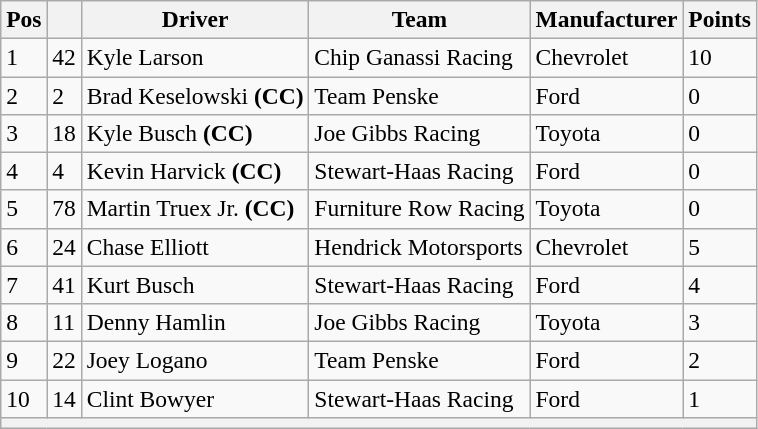<table class="wikitable" style="font-size:98%">
<tr>
<th>Pos</th>
<th></th>
<th>Driver</th>
<th>Team</th>
<th>Manufacturer</th>
<th>Points</th>
</tr>
<tr>
<td>1</td>
<td>42</td>
<td>Kyle Larson</td>
<td>Chip Ganassi Racing</td>
<td>Chevrolet</td>
<td>10</td>
</tr>
<tr>
<td>2</td>
<td>2</td>
<td>Brad Keselowski <strong>(CC)</strong></td>
<td>Team Penske</td>
<td>Ford</td>
<td>0</td>
</tr>
<tr>
<td>3</td>
<td>18</td>
<td>Kyle Busch <strong>(CC)</strong></td>
<td>Joe Gibbs Racing</td>
<td>Toyota</td>
<td>0</td>
</tr>
<tr>
<td>4</td>
<td>4</td>
<td>Kevin Harvick <strong>(CC)</strong></td>
<td>Stewart-Haas Racing</td>
<td>Ford</td>
<td>0</td>
</tr>
<tr>
<td>5</td>
<td>78</td>
<td>Martin Truex Jr. <strong>(CC)</strong></td>
<td>Furniture Row Racing</td>
<td>Toyota</td>
<td>0</td>
</tr>
<tr>
<td>6</td>
<td>24</td>
<td>Chase Elliott</td>
<td>Hendrick Motorsports</td>
<td>Chevrolet</td>
<td>5</td>
</tr>
<tr>
<td>7</td>
<td>41</td>
<td>Kurt Busch</td>
<td>Stewart-Haas Racing</td>
<td>Ford</td>
<td>4</td>
</tr>
<tr>
<td>8</td>
<td>11</td>
<td>Denny Hamlin</td>
<td>Joe Gibbs Racing</td>
<td>Toyota</td>
<td>3</td>
</tr>
<tr>
<td>9</td>
<td>22</td>
<td>Joey Logano</td>
<td>Team Penske</td>
<td>Ford</td>
<td>2</td>
</tr>
<tr>
<td>10</td>
<td>14</td>
<td>Clint Bowyer</td>
<td>Stewart-Haas Racing</td>
<td>Ford</td>
<td>1</td>
</tr>
<tr>
<th colspan="6"></th>
</tr>
</table>
